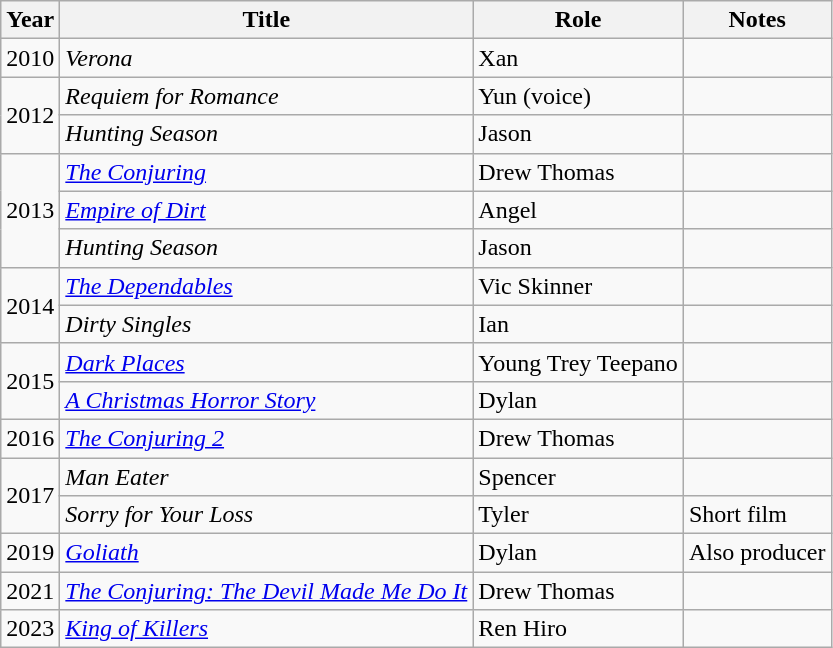<table class="wikitable sortable">
<tr>
<th>Year</th>
<th>Title</th>
<th>Role</th>
<th class="unsortable">Notes</th>
</tr>
<tr>
<td>2010</td>
<td><em>Verona</em></td>
<td>Xan</td>
<td></td>
</tr>
<tr>
<td rowspan="2">2012</td>
<td><em>Requiem for Romance</em></td>
<td>Yun (voice)</td>
<td></td>
</tr>
<tr>
<td><em>Hunting Season</em></td>
<td>Jason</td>
<td></td>
</tr>
<tr>
<td rowspan="3">2013</td>
<td data-sort-value="Conjuring 1, The"><em><a href='#'>The Conjuring</a></em></td>
<td>Drew Thomas</td>
<td></td>
</tr>
<tr>
<td><em><a href='#'>Empire of Dirt</a></em></td>
<td>Angel</td>
<td></td>
</tr>
<tr>
<td><em>Hunting Season</em></td>
<td>Jason</td>
<td></td>
</tr>
<tr>
<td rowspan="2">2014</td>
<td data-sort-value="Dependables, The"><em><a href='#'>The Dependables</a></em></td>
<td>Vic Skinner</td>
<td></td>
</tr>
<tr>
<td><em>Dirty Singles</em></td>
<td>Ian</td>
<td></td>
</tr>
<tr>
<td rowspan="2">2015</td>
<td><em><a href='#'>Dark Places</a></em></td>
<td>Young Trey Teepano</td>
<td></td>
</tr>
<tr>
<td data-sort-value="Christmas Horror Story, A"><em><a href='#'>A Christmas Horror Story</a></em></td>
<td>Dylan</td>
<td></td>
</tr>
<tr>
<td>2016</td>
<td data-sort-value="Conjuring 2, The"><em><a href='#'>The Conjuring 2</a></em></td>
<td>Drew Thomas</td>
<td></td>
</tr>
<tr>
<td rowspan="2">2017</td>
<td><em>Man Eater</em></td>
<td>Spencer</td>
<td></td>
</tr>
<tr>
<td><em>Sorry for Your Loss</em></td>
<td>Tyler</td>
<td>Short film</td>
</tr>
<tr>
<td>2019</td>
<td><em><a href='#'>Goliath</a></em></td>
<td>Dylan</td>
<td>Also producer</td>
</tr>
<tr>
<td>2021</td>
<td data-sort-value="Conjuring: The Devil Made Me Do It, The"><em><a href='#'>The Conjuring: The Devil Made Me Do It</a></em></td>
<td>Drew Thomas</td>
<td></td>
</tr>
<tr>
<td>2023</td>
<td><em><a href='#'>King of Killers</a></em></td>
<td>Ren Hiro</td>
<td></td>
</tr>
</table>
